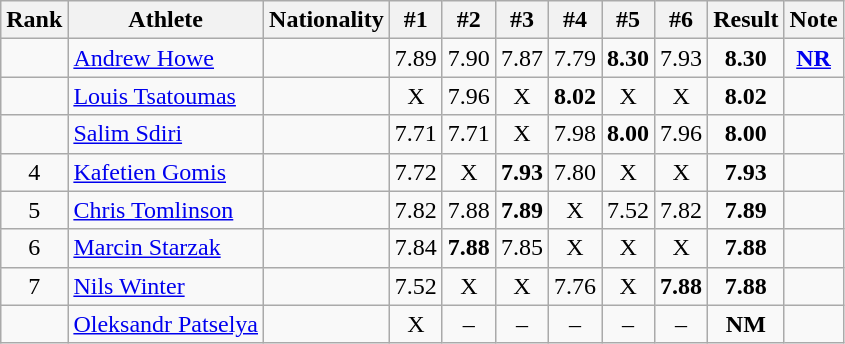<table class="wikitable" style="text-align:center">
<tr>
<th>Rank</th>
<th>Athlete</th>
<th>Nationality</th>
<th>#1</th>
<th>#2</th>
<th>#3</th>
<th>#4</th>
<th>#5</th>
<th>#6</th>
<th>Result</th>
<th>Note</th>
</tr>
<tr>
<td></td>
<td align=left><a href='#'>Andrew Howe</a></td>
<td align=left></td>
<td>7.89</td>
<td>7.90</td>
<td>7.87</td>
<td>7.79</td>
<td><strong>8.30</strong></td>
<td>7.93</td>
<td><strong>8.30</strong></td>
<td><strong><a href='#'>NR</a></strong></td>
</tr>
<tr>
<td></td>
<td align=left><a href='#'>Louis Tsatoumas</a></td>
<td align=left></td>
<td>X</td>
<td>7.96</td>
<td>X</td>
<td><strong>8.02</strong></td>
<td>X</td>
<td>X</td>
<td><strong>8.02</strong></td>
<td></td>
</tr>
<tr>
<td></td>
<td align=left><a href='#'>Salim Sdiri</a></td>
<td align=left></td>
<td>7.71</td>
<td>7.71</td>
<td>X</td>
<td>7.98</td>
<td><strong>8.00</strong></td>
<td>7.96</td>
<td><strong>8.00</strong></td>
<td></td>
</tr>
<tr>
<td>4</td>
<td align=left><a href='#'>Kafetien Gomis</a></td>
<td align=left></td>
<td>7.72</td>
<td>X</td>
<td><strong>7.93</strong></td>
<td>7.80</td>
<td>X</td>
<td>X</td>
<td><strong>7.93</strong></td>
<td></td>
</tr>
<tr>
<td>5</td>
<td align=left><a href='#'>Chris Tomlinson</a></td>
<td align=left></td>
<td>7.82</td>
<td>7.88</td>
<td><strong>7.89</strong></td>
<td>X</td>
<td>7.52</td>
<td>7.82</td>
<td><strong>7.89</strong></td>
<td></td>
</tr>
<tr>
<td>6</td>
<td align=left><a href='#'>Marcin Starzak</a></td>
<td align=left></td>
<td>7.84</td>
<td><strong>7.88</strong></td>
<td>7.85</td>
<td>X</td>
<td>X</td>
<td>X</td>
<td><strong>7.88</strong></td>
<td></td>
</tr>
<tr>
<td>7</td>
<td align=left><a href='#'>Nils Winter</a></td>
<td align=left></td>
<td>7.52</td>
<td>X</td>
<td>X</td>
<td>7.76</td>
<td>X</td>
<td><strong>7.88</strong></td>
<td><strong>7.88</strong></td>
<td></td>
</tr>
<tr>
<td></td>
<td align=left><a href='#'>Oleksandr Patselya</a></td>
<td align=left></td>
<td>X</td>
<td>–</td>
<td>–</td>
<td>–</td>
<td>–</td>
<td>–</td>
<td><strong>NM</strong></td>
<td></td>
</tr>
</table>
